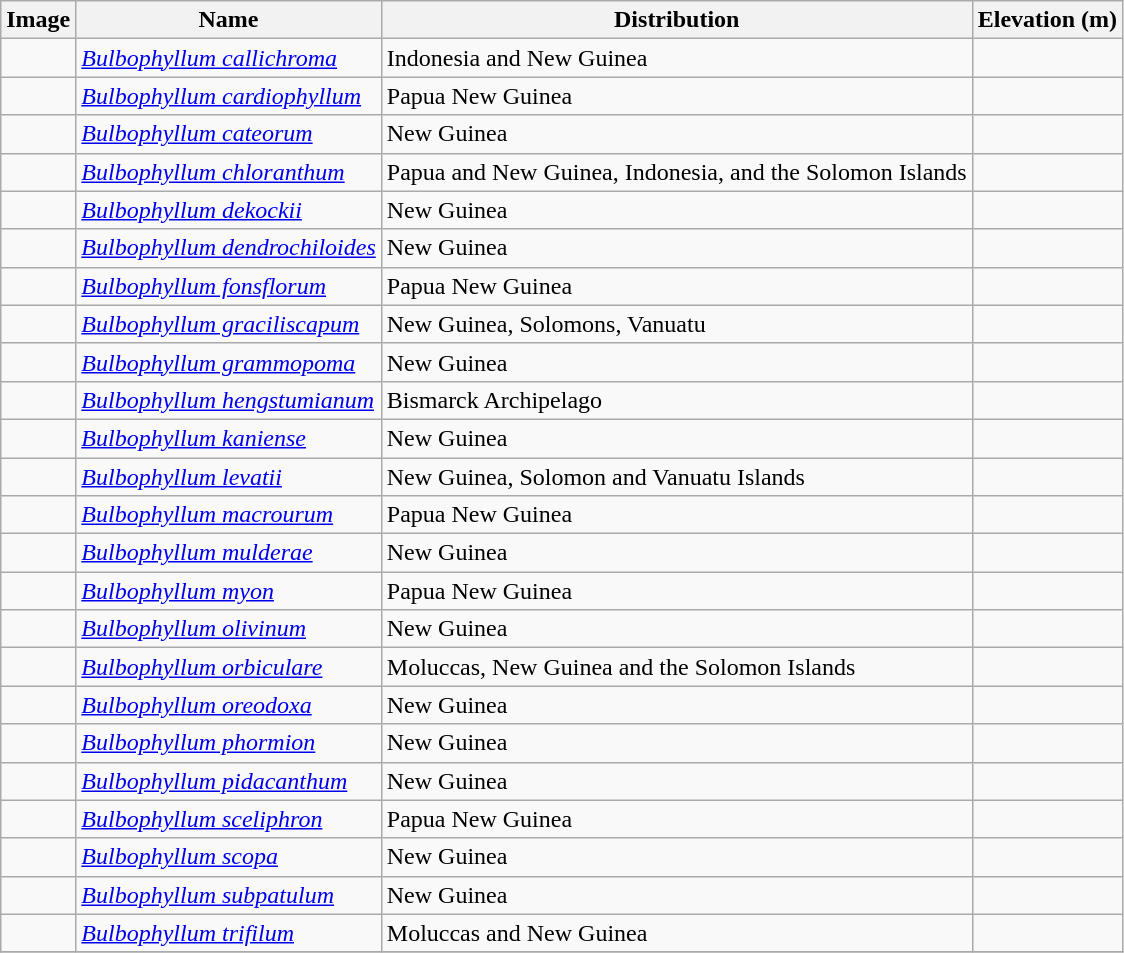<table class="wikitable collapsible">
<tr>
<th>Image</th>
<th>Name</th>
<th>Distribution</th>
<th>Elevation (m)</th>
</tr>
<tr>
<td></td>
<td><em><a href='#'>Bulbophyllum callichroma</a></em> </td>
<td>Indonesia and New Guinea</td>
<td></td>
</tr>
<tr>
<td></td>
<td><em><a href='#'>Bulbophyllum cardiophyllum</a></em> </td>
<td>Papua New Guinea</td>
<td></td>
</tr>
<tr>
<td></td>
<td><em><a href='#'>Bulbophyllum cateorum</a></em> </td>
<td>New Guinea</td>
<td></td>
</tr>
<tr>
<td></td>
<td><em><a href='#'>Bulbophyllum chloranthum</a></em> </td>
<td>Papua and New Guinea, Indonesia, and the Solomon Islands</td>
<td></td>
</tr>
<tr>
<td></td>
<td><em><a href='#'>Bulbophyllum dekockii</a></em> </td>
<td>New Guinea</td>
<td></td>
</tr>
<tr>
<td></td>
<td><em><a href='#'>Bulbophyllum dendrochiloides</a></em> </td>
<td>New Guinea</td>
<td></td>
</tr>
<tr>
<td></td>
<td><em><a href='#'>Bulbophyllum fonsflorum</a></em> </td>
<td>Papua New Guinea</td>
<td></td>
</tr>
<tr>
<td></td>
<td><em><a href='#'>Bulbophyllum graciliscapum</a></em> </td>
<td>New Guinea, Solomons, Vanuatu</td>
<td></td>
</tr>
<tr>
<td></td>
<td><em><a href='#'>Bulbophyllum grammopoma</a></em> </td>
<td>New Guinea</td>
<td></td>
</tr>
<tr>
<td></td>
<td><em><a href='#'>Bulbophyllum hengstumianum</a></em> </td>
<td>Bismarck Archipelago</td>
<td></td>
</tr>
<tr>
<td></td>
<td><em><a href='#'>Bulbophyllum kaniense</a></em> </td>
<td>New Guinea</td>
<td></td>
</tr>
<tr>
<td></td>
<td><em><a href='#'>Bulbophyllum levatii</a></em> </td>
<td>New Guinea, Solomon and Vanuatu Islands</td>
<td></td>
</tr>
<tr>
<td></td>
<td><em><a href='#'>Bulbophyllum macrourum</a></em> </td>
<td>Papua New Guinea</td>
<td></td>
</tr>
<tr>
<td></td>
<td><em><a href='#'>Bulbophyllum mulderae</a></em> </td>
<td>New Guinea</td>
<td></td>
</tr>
<tr>
<td></td>
<td><em><a href='#'>Bulbophyllum myon</a></em> </td>
<td>Papua New Guinea</td>
<td></td>
</tr>
<tr>
<td></td>
<td><em><a href='#'>Bulbophyllum olivinum</a></em> </td>
<td>New Guinea</td>
<td></td>
</tr>
<tr>
<td></td>
<td><em><a href='#'>Bulbophyllum orbiculare</a></em> </td>
<td>Moluccas, New Guinea and the Solomon Islands</td>
<td></td>
</tr>
<tr>
<td></td>
<td><em><a href='#'>Bulbophyllum oreodoxa</a></em> </td>
<td>New Guinea</td>
<td></td>
</tr>
<tr>
<td></td>
<td><em><a href='#'>Bulbophyllum phormion</a></em> </td>
<td>New Guinea</td>
<td></td>
</tr>
<tr>
<td></td>
<td><em><a href='#'>Bulbophyllum pidacanthum</a></em> </td>
<td>New Guinea</td>
<td></td>
</tr>
<tr>
<td></td>
<td><em><a href='#'>Bulbophyllum sceliphron</a></em> </td>
<td>Papua New Guinea</td>
<td></td>
</tr>
<tr>
<td></td>
<td><em><a href='#'>Bulbophyllum scopa</a></em> </td>
<td>New Guinea</td>
<td></td>
</tr>
<tr>
<td></td>
<td><em><a href='#'>Bulbophyllum subpatulum</a></em> </td>
<td>New Guinea</td>
<td></td>
</tr>
<tr>
<td></td>
<td><em><a href='#'>Bulbophyllum trifilum</a></em> </td>
<td>Moluccas and New Guinea</td>
<td></td>
</tr>
<tr>
</tr>
</table>
